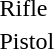<table>
<tr>
<td>Rifle</td>
<td></td>
<td></td>
<td></td>
</tr>
<tr>
<td>Pistol</td>
<td></td>
<td></td>
<td></td>
</tr>
</table>
